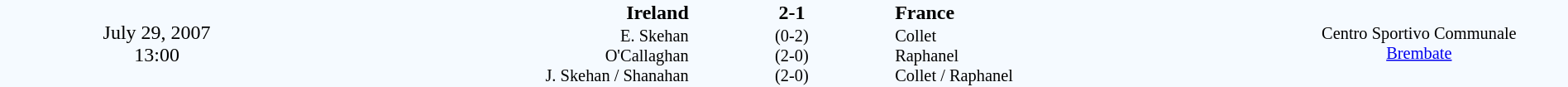<table style="width: 100%; background:#F5FAFF;" cellspacing="0">
<tr>
<td align=center rowspan=3 width=20%>July 29, 2007<br>13:00</td>
</tr>
<tr>
<td width=24% align=right><strong>Ireland</strong></td>
<td align=center width=13%><strong>2-1</strong></td>
<td width=24%><strong>France</strong></td>
<td style=font-size:85% rowspan=3 valign=middle align=center>Centro Sportivo Communale<br><a href='#'>Brembate</a></td>
</tr>
<tr style=font-size:85%>
<td align=right valign=top>E. Skehan<br>O'Callaghan<br>J. Skehan / Shanahan</td>
<td align=center>(0-2)<br>(2-0)<br>(2-0)</td>
<td>Collet<br>Raphanel<br>Collet / Raphanel</td>
</tr>
</table>
